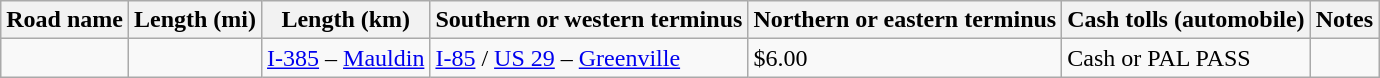<table class=wikitable>
<tr>
<th scope=col>Road name</th>
<th scope=col>Length (mi)</th>
<th scope=col>Length (km)</th>
<th scope=col>Southern or western terminus</th>
<th scope=col>Northern or eastern terminus</th>
<th scope=col>Cash tolls (automobile)</th>
<th scope=col>Notes</th>
</tr>
<tr>
<td></td>
<td></td>
<td><a href='#'>I-385</a> – <a href='#'>Mauldin</a></td>
<td><a href='#'>I-85</a> / <a href='#'>US 29</a> – <a href='#'>Greenville</a></td>
<td>$6.00</td>
<td>Cash or PAL PASS</td>
</tr>
</table>
